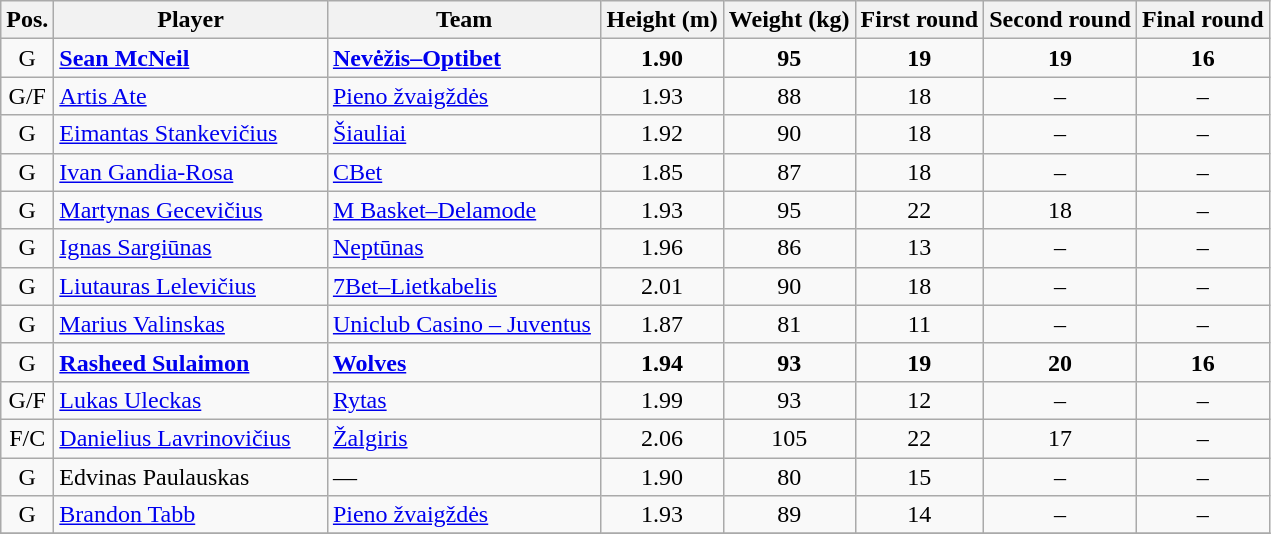<table class="wikitable">
<tr>
<th>Pos.</th>
<th style="width:175px;">Player</th>
<th width=175>Team</th>
<th>Height (m)</th>
<th>Weight (kg)</th>
<th>First round</th>
<th>Second round</th>
<th>Final round</th>
</tr>
<tr>
<td style="text-align:center">G</td>
<td> <strong><a href='#'>Sean McNeil</a></strong></td>
<td><strong><a href='#'>Nevėžis–Optibet</a></strong></td>
<td align=center><strong>1.90</strong></td>
<td align=center><strong>95</strong></td>
<td align=center><strong>19</strong></td>
<td align=center><strong>19</strong></td>
<td align=center><strong>16</strong></td>
</tr>
<tr>
<td style="text-align:center">G/F</td>
<td> <a href='#'>Artis Ate</a></td>
<td><a href='#'>Pieno žvaigždės</a></td>
<td align=center>1.93</td>
<td align=center>88</td>
<td align=center>18</td>
<td align=center>–</td>
<td align=center>–</td>
</tr>
<tr>
<td style="text-align:center">G</td>
<td> <a href='#'>Eimantas Stankevičius</a></td>
<td><a href='#'>Šiauliai</a></td>
<td align=center>1.92</td>
<td align=center>90</td>
<td align=center>18</td>
<td align=center>–</td>
<td align=center>–</td>
</tr>
<tr>
<td style="text-align:center">G</td>
<td> <a href='#'>Ivan Gandia-Rosa</a></td>
<td><a href='#'>CBet</a></td>
<td align=center>1.85</td>
<td align=center>87</td>
<td align=center>18</td>
<td align=center>–</td>
<td align=center>–</td>
</tr>
<tr>
<td style="text-align:center">G</td>
<td> <a href='#'>Martynas Gecevičius</a></td>
<td><a href='#'>M Basket–Delamode</a></td>
<td align=center>1.93</td>
<td align=center>95</td>
<td align=center>22</td>
<td align=center>18</td>
<td align=center>–</td>
</tr>
<tr>
<td style="text-align:center">G</td>
<td> <a href='#'>Ignas Sargiūnas</a></td>
<td><a href='#'>Neptūnas</a></td>
<td align=center>1.96</td>
<td align=center>86</td>
<td align=center>13</td>
<td align=center>–</td>
<td align=center>–</td>
</tr>
<tr>
<td style="text-align:center">G</td>
<td> <a href='#'>Liutauras Lelevičius</a></td>
<td><a href='#'>7Bet–Lietkabelis</a></td>
<td align=center>2.01</td>
<td align=center>90</td>
<td align=center>18</td>
<td align=center>–</td>
<td align=center>–</td>
</tr>
<tr>
<td style="text-align:center">G</td>
<td> <a href='#'>Marius Valinskas</a></td>
<td><a href='#'>Uniclub Casino – Juventus</a></td>
<td align=center>1.87</td>
<td align=center>81</td>
<td align=center>11</td>
<td align=center>–</td>
<td align=center>–</td>
</tr>
<tr>
<td style="text-align:center">G</td>
<td> <strong><a href='#'>Rasheed Sulaimon</a></strong></td>
<td><strong><a href='#'>Wolves</a></strong></td>
<td align=center><strong>1.94</strong></td>
<td align=center><strong>93</strong></td>
<td align=center><strong>19</strong></td>
<td align=center><strong>20</strong></td>
<td align=center><strong>16</strong></td>
</tr>
<tr>
<td style="text-align:center">G/F</td>
<td> <a href='#'>Lukas Uleckas</a></td>
<td><a href='#'>Rytas</a></td>
<td align=center>1.99</td>
<td align=center>93</td>
<td align=center>12</td>
<td align=center>–</td>
<td align=center>–</td>
</tr>
<tr>
<td style="text-align:center">F/C</td>
<td> <a href='#'>Danielius Lavrinovičius</a></td>
<td><a href='#'>Žalgiris</a></td>
<td align=center>2.06</td>
<td align=center>105</td>
<td align=center>22</td>
<td align=center>17</td>
<td align=center>–</td>
</tr>
<tr>
<td style="text-align:center">G</td>
<td> Edvinas Paulauskas</td>
<td>—</td>
<td align=center>1.90</td>
<td align=center>80</td>
<td align=center>15</td>
<td align=center>–</td>
<td align=center>–</td>
</tr>
<tr>
<td style="text-align:center">G</td>
<td> <a href='#'>Brandon Tabb</a></td>
<td><a href='#'>Pieno žvaigždės</a></td>
<td align=center>1.93</td>
<td align=center>89</td>
<td align=center>14</td>
<td align=center>–</td>
<td align=center>–</td>
</tr>
<tr>
</tr>
</table>
